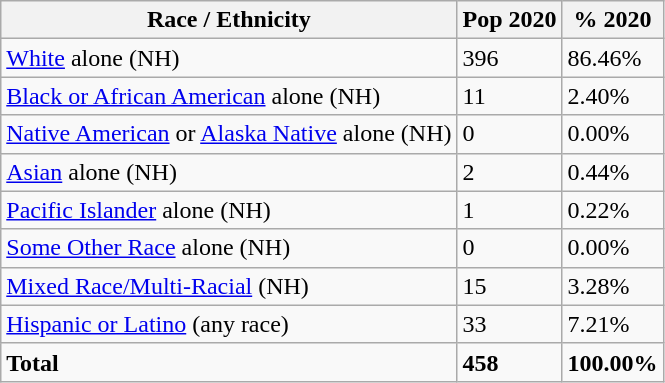<table class="wikitable">
<tr>
<th>Race / Ethnicity</th>
<th>Pop 2020</th>
<th>% 2020</th>
</tr>
<tr>
<td><a href='#'>White</a> alone (NH)</td>
<td>396</td>
<td>86.46%</td>
</tr>
<tr>
<td><a href='#'>Black or African American</a> alone (NH)</td>
<td>11</td>
<td>2.40%</td>
</tr>
<tr>
<td><a href='#'>Native American</a> or <a href='#'>Alaska Native</a> alone (NH)</td>
<td>0</td>
<td>0.00%</td>
</tr>
<tr>
<td><a href='#'>Asian</a> alone (NH)</td>
<td>2</td>
<td>0.44%</td>
</tr>
<tr>
<td><a href='#'>Pacific Islander</a> alone (NH)</td>
<td>1</td>
<td>0.22%</td>
</tr>
<tr>
<td><a href='#'>Some Other Race</a> alone (NH)</td>
<td>0</td>
<td>0.00%</td>
</tr>
<tr>
<td><a href='#'>Mixed Race/Multi-Racial</a> (NH)</td>
<td>15</td>
<td>3.28%</td>
</tr>
<tr>
<td><a href='#'>Hispanic or Latino</a> (any race)</td>
<td>33</td>
<td>7.21%</td>
</tr>
<tr>
<td><strong>Total</strong></td>
<td><strong>458</strong></td>
<td><strong>100.00%</strong></td>
</tr>
</table>
